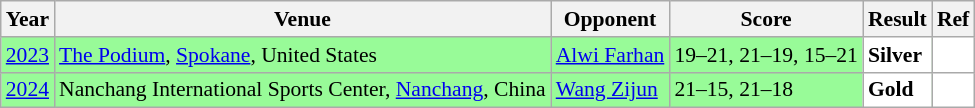<table class="sortable wikitable" style="font-size: 90%;">
<tr>
<th>Year</th>
<th>Venue</th>
<th>Opponent</th>
<th>Score</th>
<th>Result</th>
<th>Ref</th>
</tr>
<tr style="background:#98FB98">
<td align="center"><a href='#'>2023</a></td>
<td align="left"><a href='#'>The Podium</a>, <a href='#'>Spokane</a>, United States</td>
<td align="left"> <a href='#'>Alwi Farhan</a></td>
<td align="left">19–21, 21–19, 15–21</td>
<td style="text-align:left; background:white"> <strong>Silver</strong></td>
<td style="text-align:center; background:white"></td>
</tr>
<tr style="background:#98FB98">
<td align="center"><a href='#'>2024</a></td>
<td align="left">Nanchang International Sports Center, <a href='#'>Nanchang</a>, China</td>
<td align="left"> <a href='#'>Wang Zijun</a></td>
<td align="left">21–15, 21–18</td>
<td style="text-align:left; background:white"> <strong>Gold</strong></td>
<td style="text-align:center; background:white"></td>
</tr>
</table>
